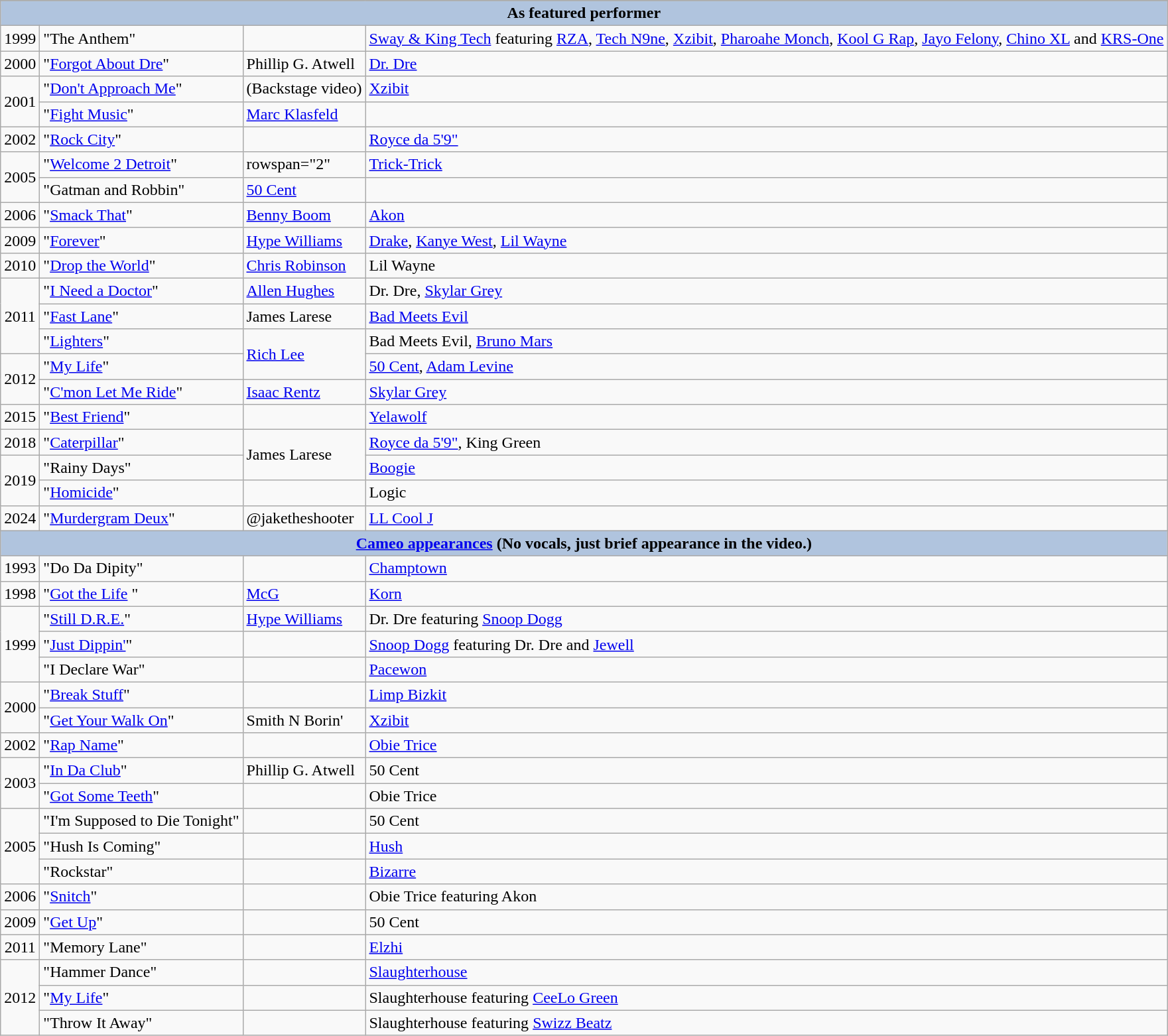<table class="wikitable plainrowheaders sortable">
<tr>
</tr>
<tr>
<th colspan="5" style="background:#B0C4DE;">As featured performer</th>
</tr>
<tr>
<td style="text-align:center;">1999</td>
<td>"The Anthem"</td>
<td></td>
<td><a href='#'>Sway & King Tech</a> featuring <a href='#'>RZA</a>, <a href='#'>Tech N9ne</a>, <a href='#'>Xzibit</a>, <a href='#'>Pharoahe Monch</a>, <a href='#'>Kool G Rap</a>, <a href='#'>Jayo Felony</a>, <a href='#'>Chino XL</a> and <a href='#'>KRS-One</a></td>
</tr>
<tr>
<td style="text-align:center;">2000</td>
<td>"<a href='#'>Forgot About Dre</a>"</td>
<td>Phillip G. Atwell</td>
<td><a href='#'>Dr. Dre</a></td>
</tr>
<tr>
<td rowspan="2" style="text-align:center;">2001</td>
<td>"<a href='#'>Don't Approach Me</a>"</td>
<td>(Backstage video)</td>
<td><a href='#'>Xzibit</a></td>
</tr>
<tr>
<td>"<a href='#'>Fight Music</a>"</td>
<td><a href='#'>Marc Klasfeld</a></td>
</tr>
<tr>
<td style="text-align:center;">2002</td>
<td>"<a href='#'>Rock City</a>"</td>
<td></td>
<td><a href='#'>Royce da 5'9"</a></td>
</tr>
<tr>
<td rowspan="2">2005</td>
<td>"<a href='#'>Welcome 2 Detroit</a>"</td>
<td>rowspan="2" </td>
<td><a href='#'>Trick-Trick</a></td>
</tr>
<tr>
<td>"Gatman and Robbin"</td>
<td><a href='#'>50 Cent</a></td>
</tr>
<tr>
<td style="text-align:center;">2006</td>
<td>"<a href='#'>Smack That</a>"</td>
<td><a href='#'>Benny Boom</a></td>
<td><a href='#'>Akon</a></td>
</tr>
<tr>
<td style="text-align:center;">2009</td>
<td>"<a href='#'>Forever</a>"</td>
<td><a href='#'>Hype Williams</a></td>
<td><a href='#'>Drake</a>, <a href='#'>Kanye West</a>, <a href='#'>Lil Wayne</a></td>
</tr>
<tr>
<td style="text-align:center;">2010</td>
<td>"<a href='#'>Drop the World</a>"</td>
<td><a href='#'>Chris Robinson</a></td>
<td>Lil Wayne</td>
</tr>
<tr>
<td rowspan="3" style="text-align:center;">2011</td>
<td>"<a href='#'>I Need a Doctor</a>"</td>
<td><a href='#'>Allen Hughes</a></td>
<td>Dr. Dre, <a href='#'>Skylar Grey</a></td>
</tr>
<tr>
<td>"<a href='#'>Fast Lane</a>"</td>
<td>James Larese</td>
<td><a href='#'>Bad Meets Evil</a></td>
</tr>
<tr>
<td>"<a href='#'>Lighters</a>"</td>
<td rowspan="2"><a href='#'>Rich Lee</a></td>
<td>Bad Meets Evil, <a href='#'>Bruno Mars</a></td>
</tr>
<tr>
<td rowspan="2" style="text-align:center;">2012</td>
<td>"<a href='#'>My Life</a>"</td>
<td><a href='#'>50 Cent</a>, <a href='#'>Adam Levine</a></td>
</tr>
<tr>
<td>"<a href='#'>C'mon Let Me Ride</a>"</td>
<td><a href='#'>Isaac Rentz</a></td>
<td><a href='#'>Skylar Grey</a></td>
</tr>
<tr>
<td style="text-align:center;">2015</td>
<td>"<a href='#'>Best Friend</a>"</td>
<td></td>
<td><a href='#'>Yelawolf</a></td>
</tr>
<tr>
<td style="text-align:center;">2018</td>
<td>"<a href='#'>Caterpillar</a>"</td>
<td rowspan="2">James Larese</td>
<td><a href='#'>Royce da 5'9"</a>, King Green</td>
</tr>
<tr>
<td rowspan="2" style="text-align:center;">2019</td>
<td>"Rainy Days"</td>
<td><a href='#'>Boogie</a></td>
</tr>
<tr>
<td>"<a href='#'>Homicide</a>"</td>
<td></td>
<td>Logic</td>
</tr>
<tr>
<td>2024</td>
<td>"<a href='#'>Murdergram Deux</a>"</td>
<td>@jaketheshooter</td>
<td><a href='#'>LL Cool J</a></td>
</tr>
<tr>
<th colspan="5" style="background:#B0C4DE;"><a href='#'>Cameo appearances</a> (No vocals, just brief appearance in the video.)</th>
</tr>
<tr>
<td style="text-align:center;">1993</td>
<td>"Do Da Dipity"</td>
<td></td>
<td><a href='#'>Champtown</a></td>
</tr>
<tr>
<td style="text-align:center;">1998</td>
<td>"<a href='#'>Got the Life</a> "</td>
<td><a href='#'>McG</a></td>
<td><a href='#'>Korn</a></td>
</tr>
<tr>
<td rowspan="3" style="text-align:center;">1999</td>
<td>"<a href='#'>Still D.R.E.</a>"</td>
<td><a href='#'>Hype Williams</a></td>
<td>Dr. Dre featuring <a href='#'>Snoop Dogg</a></td>
</tr>
<tr>
<td>"<a href='#'>Just Dippin'</a>"</td>
<td></td>
<td><a href='#'>Snoop Dogg</a> featuring Dr. Dre and <a href='#'>Jewell</a></td>
</tr>
<tr>
<td>"I Declare War"</td>
<td></td>
<td><a href='#'>Pacewon</a></td>
</tr>
<tr>
<td rowspan="2" style="text-align:center;">2000</td>
<td>"<a href='#'>Break Stuff</a>"</td>
<td></td>
<td><a href='#'>Limp Bizkit</a></td>
</tr>
<tr>
<td>"<a href='#'>Get Your Walk On</a>"</td>
<td>Smith N Borin'</td>
<td><a href='#'>Xzibit</a></td>
</tr>
<tr>
<td style="text-align:center;">2002</td>
<td>"<a href='#'>Rap Name</a>"</td>
<td></td>
<td><a href='#'>Obie Trice</a></td>
</tr>
<tr>
<td rowspan="2" style="text-align:center;">2003</td>
<td>"<a href='#'>In Da Club</a>"</td>
<td>Phillip G. Atwell</td>
<td>50 Cent</td>
</tr>
<tr>
<td>"<a href='#'>Got Some Teeth</a>"</td>
<td></td>
<td>Obie Trice</td>
</tr>
<tr>
<td rowspan="3" style="text-align:center;">2005</td>
<td>"I'm Supposed to Die Tonight"</td>
<td></td>
<td>50 Cent</td>
</tr>
<tr>
<td>"Hush Is Coming"</td>
<td></td>
<td><a href='#'>Hush</a></td>
</tr>
<tr>
<td>"Rockstar"</td>
<td></td>
<td><a href='#'>Bizarre</a></td>
</tr>
<tr>
<td style="text-align:center;">2006</td>
<td>"<a href='#'>Snitch</a>"</td>
<td></td>
<td>Obie Trice featuring Akon</td>
</tr>
<tr>
<td style="text-align:center;">2009</td>
<td>"<a href='#'>Get Up</a>"</td>
<td></td>
<td>50 Cent</td>
</tr>
<tr>
<td style="text-align:center;">2011</td>
<td>"Memory Lane"</td>
<td></td>
<td><a href='#'>Elzhi</a></td>
</tr>
<tr>
<td rowspan="3" style="text-align:center;">2012</td>
<td>"Hammer Dance"</td>
<td></td>
<td><a href='#'>Slaughterhouse</a></td>
</tr>
<tr>
<td>"<a href='#'>My Life</a>"</td>
<td></td>
<td>Slaughterhouse featuring <a href='#'>CeeLo Green</a></td>
</tr>
<tr>
<td>"Throw It Away"</td>
<td></td>
<td>Slaughterhouse featuring <a href='#'>Swizz Beatz</a></td>
</tr>
</table>
